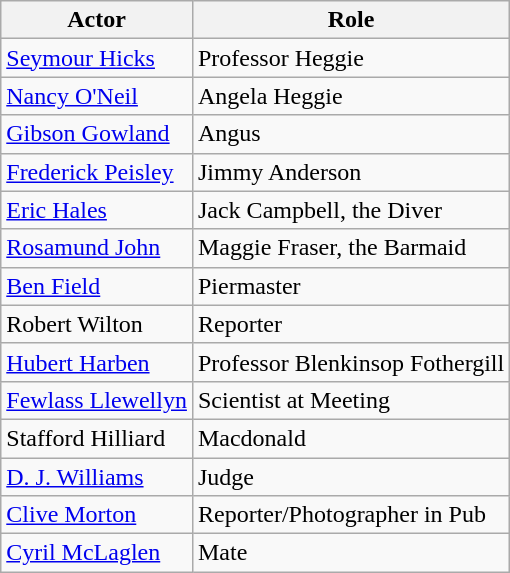<table class="wikitable">
<tr>
<th>Actor</th>
<th>Role</th>
</tr>
<tr>
<td><a href='#'>Seymour Hicks</a></td>
<td>Professor Heggie</td>
</tr>
<tr>
<td><a href='#'>Nancy O'Neil</a></td>
<td>Angela Heggie</td>
</tr>
<tr>
<td><a href='#'>Gibson Gowland</a></td>
<td>Angus</td>
</tr>
<tr>
<td><a href='#'>Frederick Peisley</a></td>
<td>Jimmy Anderson</td>
</tr>
<tr>
<td><a href='#'>Eric Hales</a></td>
<td>Jack Campbell, the Diver</td>
</tr>
<tr>
<td><a href='#'>Rosamund John</a></td>
<td>Maggie Fraser, the Barmaid</td>
</tr>
<tr>
<td><a href='#'>Ben Field</a></td>
<td>Piermaster</td>
</tr>
<tr>
<td>Robert Wilton</td>
<td>Reporter</td>
</tr>
<tr>
<td><a href='#'>Hubert Harben</a></td>
<td>Professor Blenkinsop Fothergill</td>
</tr>
<tr>
<td><a href='#'>Fewlass Llewellyn</a></td>
<td>Scientist at Meeting</td>
</tr>
<tr>
<td>Stafford Hilliard</td>
<td>Macdonald</td>
</tr>
<tr>
<td><a href='#'>D. J. Williams</a></td>
<td>Judge</td>
</tr>
<tr>
<td><a href='#'>Clive Morton</a></td>
<td>Reporter/Photographer in Pub</td>
</tr>
<tr>
<td><a href='#'>Cyril McLaglen</a></td>
<td>Mate</td>
</tr>
</table>
